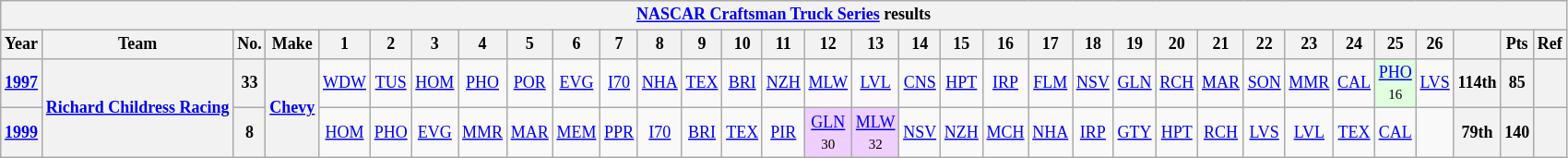<table class="wikitable" style="text-align:center; font-size:75%">
<tr>
<th colspan=45><a href='#'>NASCAR Craftsman Truck Series</a> results</th>
</tr>
<tr>
<th>Year</th>
<th>Team</th>
<th>No.</th>
<th>Make</th>
<th>1</th>
<th>2</th>
<th>3</th>
<th>4</th>
<th>5</th>
<th>6</th>
<th>7</th>
<th>8</th>
<th>9</th>
<th>10</th>
<th>11</th>
<th>12</th>
<th>13</th>
<th>14</th>
<th>15</th>
<th>16</th>
<th>17</th>
<th>18</th>
<th>19</th>
<th>20</th>
<th>21</th>
<th>22</th>
<th>23</th>
<th>24</th>
<th>25</th>
<th>26</th>
<th></th>
<th>Pts</th>
<th>Ref</th>
</tr>
<tr>
<th><a href='#'>1997</a></th>
<th rowspan=2><a href='#'>Richard Childress Racing</a></th>
<th>33</th>
<th rowspan=2><a href='#'>Chevy</a></th>
<td><a href='#'>WDW</a></td>
<td><a href='#'>TUS</a></td>
<td><a href='#'>HOM</a></td>
<td><a href='#'>PHO</a></td>
<td><a href='#'>POR</a></td>
<td><a href='#'>EVG</a></td>
<td><a href='#'>I70</a></td>
<td><a href='#'>NHA</a></td>
<td><a href='#'>TEX</a></td>
<td><a href='#'>BRI</a></td>
<td><a href='#'>NZH</a></td>
<td><a href='#'>MLW</a></td>
<td><a href='#'>LVL</a></td>
<td><a href='#'>CNS</a></td>
<td><a href='#'>HPT</a></td>
<td><a href='#'>IRP</a></td>
<td><a href='#'>FLM</a></td>
<td><a href='#'>NSV</a></td>
<td><a href='#'>GLN</a></td>
<td><a href='#'>RCH</a></td>
<td><a href='#'>MAR</a></td>
<td><a href='#'>SON</a></td>
<td><a href='#'>MMR</a></td>
<td><a href='#'>CAL</a></td>
<td style="background:#DFFFDF;"><a href='#'>PHO</a><br><small>16</small></td>
<td><a href='#'>LVS</a></td>
<th>114th</th>
<th>85</th>
<th></th>
</tr>
<tr>
<th><a href='#'>1999</a></th>
<th>8</th>
<td><a href='#'>HOM</a></td>
<td><a href='#'>PHO</a></td>
<td><a href='#'>EVG</a></td>
<td><a href='#'>MMR</a></td>
<td><a href='#'>MAR</a></td>
<td><a href='#'>MEM</a></td>
<td><a href='#'>PPR</a></td>
<td><a href='#'>I70</a></td>
<td><a href='#'>BRI</a></td>
<td><a href='#'>TEX</a></td>
<td><a href='#'>PIR</a></td>
<td style="background:#EFCFFF;"><a href='#'>GLN</a><br><small>30</small></td>
<td style="background:#EFCFFF;"><a href='#'>MLW</a><br><small>32</small></td>
<td><a href='#'>NSV</a></td>
<td><a href='#'>NZH</a></td>
<td><a href='#'>MCH</a></td>
<td><a href='#'>NHA</a></td>
<td><a href='#'>IRP</a></td>
<td><a href='#'>GTY</a></td>
<td><a href='#'>HPT</a></td>
<td><a href='#'>RCH</a></td>
<td><a href='#'>LVS</a></td>
<td><a href='#'>LVL</a></td>
<td><a href='#'>TEX</a></td>
<td><a href='#'>CAL</a></td>
<td></td>
<th>79th</th>
<th>140</th>
<th></th>
</tr>
</table>
